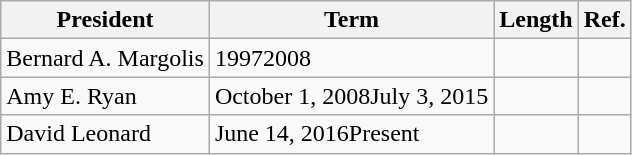<table class="wikitable">
<tr>
<th>President</th>
<th>Term</th>
<th>Length</th>
<th>Ref.</th>
</tr>
<tr>
<td>Bernard A. Margolis</td>
<td>19972008</td>
<td></td>
<td></td>
</tr>
<tr>
<td>Amy E. Ryan</td>
<td>October 1, 2008July 3, 2015</td>
<td></td>
<td></td>
</tr>
<tr>
<td>David Leonard</td>
<td>June 14, 2016Present</td>
<td></td>
<td></td>
</tr>
</table>
